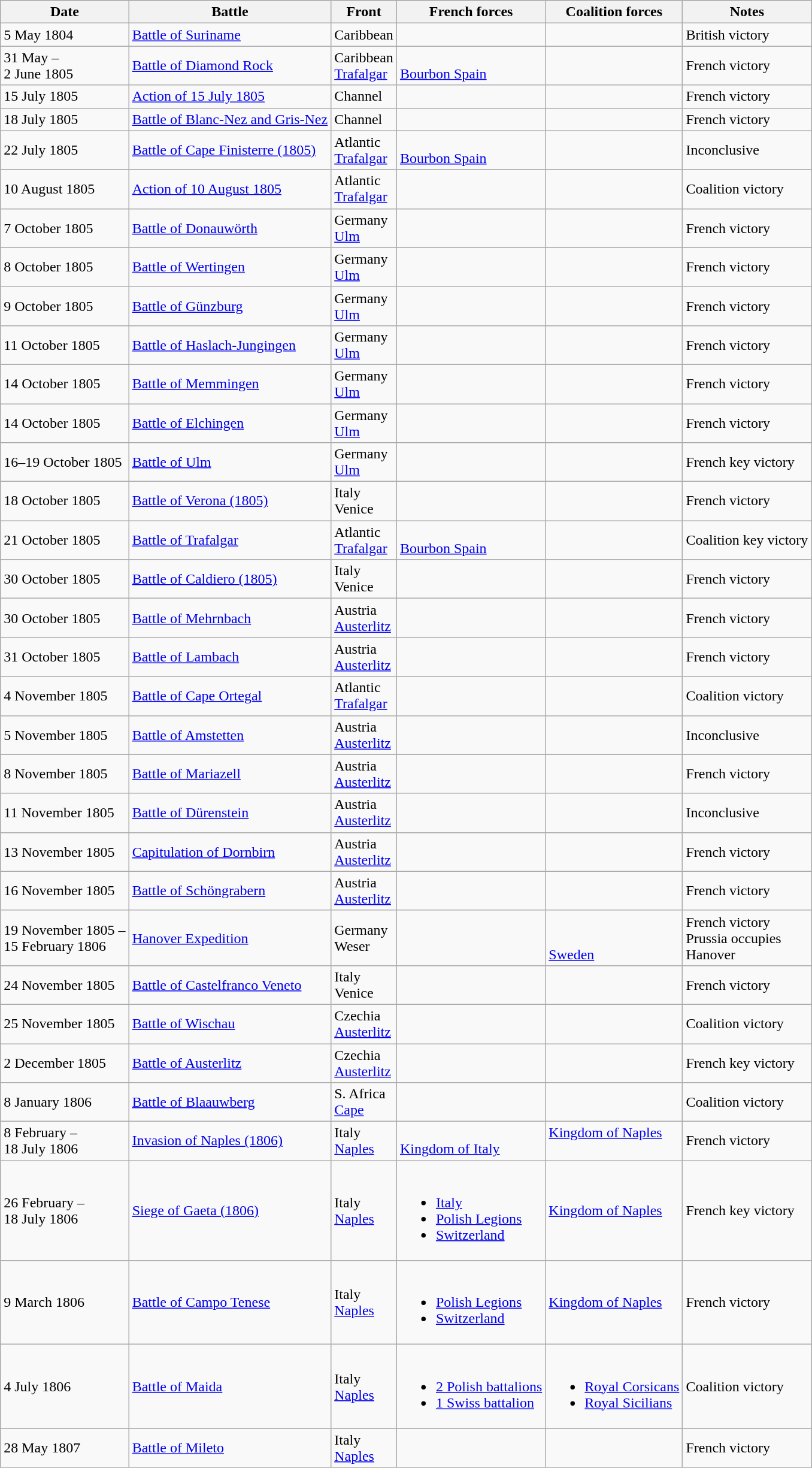<table class="wikitable sortable">
<tr>
<th data-sort-type=date>Date</th>
<th>Battle</th>
<th>Front</th>
<th>French forces</th>
<th>Coalition forces</th>
<th>Notes</th>
</tr>
<tr>
<td>5 May 1804</td>
<td><a href='#'>Battle of Suriname</a></td>
<td>Caribbean</td>
<td><br></td>
<td></td>
<td>British victory</td>
</tr>
<tr>
<td>31 May –<br>2 June 1805</td>
<td><a href='#'>Battle of Diamond Rock</a></td>
<td>Caribbean<br><a href='#'>Trafalgar</a></td>
<td><br> <a href='#'>Bourbon Spain</a></td>
<td></td>
<td>French victory</td>
</tr>
<tr>
<td>15 July 1805</td>
<td><a href='#'>Action of 15 July 1805</a></td>
<td>Channel</td>
<td></td>
<td></td>
<td>French victory</td>
</tr>
<tr>
<td>18 July 1805</td>
<td><a href='#'>Battle of Blanc-Nez and Gris-Nez</a></td>
<td>Channel</td>
<td><br></td>
<td></td>
<td>French victory</td>
</tr>
<tr>
<td>22 July 1805</td>
<td><a href='#'>Battle of Cape Finisterre (1805)</a></td>
<td>Atlantic<br><a href='#'>Trafalgar</a></td>
<td><br> <a href='#'>Bourbon Spain</a></td>
<td></td>
<td>Inconclusive</td>
</tr>
<tr>
<td>10 August 1805</td>
<td><a href='#'>Action of 10 August 1805</a></td>
<td>Atlantic<br><a href='#'>Trafalgar</a></td>
<td></td>
<td></td>
<td>Coalition victory</td>
</tr>
<tr>
<td>7 October 1805</td>
<td><a href='#'>Battle of Donauwörth</a></td>
<td>Germany<br><a href='#'>Ulm</a></td>
<td></td>
<td></td>
<td>French victory</td>
</tr>
<tr>
<td>8 October 1805</td>
<td><a href='#'>Battle of Wertingen</a></td>
<td>Germany<br><a href='#'>Ulm</a></td>
<td></td>
<td></td>
<td>French victory</td>
</tr>
<tr>
<td>9 October 1805</td>
<td><a href='#'>Battle of Günzburg</a></td>
<td>Germany<br><a href='#'>Ulm</a></td>
<td></td>
<td></td>
<td>French victory</td>
</tr>
<tr>
<td>11 October 1805</td>
<td><a href='#'>Battle of Haslach-Jungingen</a></td>
<td>Germany<br><a href='#'>Ulm</a></td>
<td></td>
<td></td>
<td>French victory</td>
</tr>
<tr>
<td>14 October 1805</td>
<td><a href='#'>Battle of Memmingen</a></td>
<td>Germany<br><a href='#'>Ulm</a></td>
<td></td>
<td></td>
<td>French victory</td>
</tr>
<tr>
<td>14 October 1805</td>
<td><a href='#'>Battle of Elchingen</a></td>
<td>Germany<br><a href='#'>Ulm</a></td>
<td></td>
<td></td>
<td>French victory</td>
</tr>
<tr>
<td>16–19 October 1805</td>
<td><a href='#'>Battle of Ulm</a></td>
<td>Germany<br><a href='#'>Ulm</a></td>
<td></td>
<td></td>
<td>French key victory</td>
</tr>
<tr>
<td>18 October 1805</td>
<td><a href='#'>Battle of Verona (1805)</a></td>
<td>Italy<br>Venice</td>
<td></td>
<td></td>
<td>French victory</td>
</tr>
<tr>
<td>21 October 1805</td>
<td><a href='#'>Battle of Trafalgar</a></td>
<td>Atlantic<br><a href='#'>Trafalgar</a></td>
<td><br> <a href='#'>Bourbon Spain</a></td>
<td></td>
<td>Coalition key victory</td>
</tr>
<tr>
<td>30 October 1805</td>
<td><a href='#'>Battle of Caldiero (1805)</a></td>
<td>Italy<br>Venice</td>
<td></td>
<td></td>
<td>French victory</td>
</tr>
<tr>
<td>30 October 1805</td>
<td><a href='#'>Battle of Mehrnbach</a></td>
<td>Austria<br><a href='#'>Austerlitz</a></td>
<td></td>
<td><br></td>
<td>French victory</td>
</tr>
<tr>
<td>31 October 1805</td>
<td><a href='#'>Battle of Lambach</a></td>
<td>Austria<br><a href='#'>Austerlitz</a></td>
<td></td>
<td><br></td>
<td>French victory</td>
</tr>
<tr>
<td>4 November 1805</td>
<td><a href='#'>Battle of Cape Ortegal</a></td>
<td>Atlantic<br><a href='#'>Trafalgar</a></td>
<td></td>
<td></td>
<td>Coalition victory</td>
</tr>
<tr>
<td>5 November 1805</td>
<td><a href='#'>Battle of Amstetten</a></td>
<td>Austria<br><a href='#'>Austerlitz</a></td>
<td></td>
<td><br></td>
<td>Inconclusive</td>
</tr>
<tr>
<td>8 November 1805</td>
<td><a href='#'>Battle of Mariazell</a></td>
<td>Austria<br><a href='#'>Austerlitz</a></td>
<td></td>
<td></td>
<td>French victory</td>
</tr>
<tr>
<td>11 November 1805</td>
<td><a href='#'>Battle of Dürenstein</a></td>
<td>Austria<br><a href='#'>Austerlitz</a></td>
<td></td>
<td><br></td>
<td>Inconclusive</td>
</tr>
<tr>
<td>13 November 1805</td>
<td><a href='#'>Capitulation of Dornbirn</a></td>
<td>Austria<br><a href='#'>Austerlitz</a></td>
<td></td>
<td></td>
<td>French victory</td>
</tr>
<tr>
<td>16 November 1805</td>
<td><a href='#'>Battle of Schöngrabern</a></td>
<td>Austria<br><a href='#'>Austerlitz</a></td>
<td></td>
<td></td>
<td>French victory</td>
</tr>
<tr>
<td>19 November 1805 –<br>15 February 1806</td>
<td><a href='#'>Hanover Expedition</a></td>
<td>Germany<br>Weser</td>
<td><br></td>
<td><br><br> <a href='#'>Sweden</a></td>
<td>French victory<br>Prussia occupies<br>Hanover</td>
</tr>
<tr>
<td>24 November 1805</td>
<td><a href='#'>Battle of Castelfranco Veneto</a></td>
<td>Italy<br>Venice</td>
<td></td>
<td></td>
<td>French victory</td>
</tr>
<tr>
<td>25 November 1805</td>
<td><a href='#'>Battle of Wischau</a></td>
<td>Czechia<br><a href='#'>Austerlitz</a></td>
<td></td>
<td></td>
<td>Coalition victory</td>
</tr>
<tr>
<td>2 December 1805</td>
<td><a href='#'>Battle of Austerlitz</a></td>
<td>Czechia<br><a href='#'>Austerlitz</a></td>
<td></td>
<td><br></td>
<td>French key victory</td>
</tr>
<tr>
<td>8 January 1806</td>
<td><a href='#'>Battle of Blaauwberg</a></td>
<td>S. Africa<br><a href='#'>Cape</a></td>
<td></td>
<td></td>
<td>Coalition victory</td>
</tr>
<tr>
<td>8 February –<br>18 July 1806</td>
<td><a href='#'>Invasion of Naples (1806)</a></td>
<td>Italy<br><a href='#'>Naples</a></td>
<td><br> <a href='#'>Kingdom of Italy</a></td>
<td> <a href='#'>Kingdom of Naples</a><br><br></td>
<td>French victory</td>
</tr>
<tr>
<td>26 February –<br>18 July 1806</td>
<td><a href='#'>Siege of Gaeta (1806)</a></td>
<td>Italy<br><a href='#'>Naples</a></td>
<td><br><ul><li> <a href='#'>Italy</a></li><li> <a href='#'>Polish Legions</a></li><li> <a href='#'>Switzerland</a></li></ul></td>
<td> <a href='#'>Kingdom of Naples</a></td>
<td>French key victory</td>
</tr>
<tr>
<td>9 March 1806</td>
<td><a href='#'>Battle of Campo Tenese</a></td>
<td>Italy<br><a href='#'>Naples</a></td>
<td><br><ul><li> <a href='#'>Polish Legions</a></li><li> <a href='#'>Switzerland</a></li></ul></td>
<td> <a href='#'>Kingdom of Naples</a></td>
<td>French victory</td>
</tr>
<tr>
<td>4 July 1806</td>
<td><a href='#'>Battle of Maida</a></td>
<td>Italy<br><a href='#'>Naples</a></td>
<td><br><ul><li> <a href='#'>2 Polish battalions</a></li><li> <a href='#'>1 Swiss battalion</a></li></ul></td>
<td><br><ul><li><a href='#'>Royal Corsicans</a></li><li><a href='#'>Royal Sicilians</a></li></ul></td>
<td>Coalition victory</td>
</tr>
<tr>
<td>28 May 1807</td>
<td><a href='#'>Battle of Mileto</a></td>
<td>Italy<br><a href='#'>Naples</a></td>
<td></td>
<td></td>
<td>French victory</td>
</tr>
</table>
